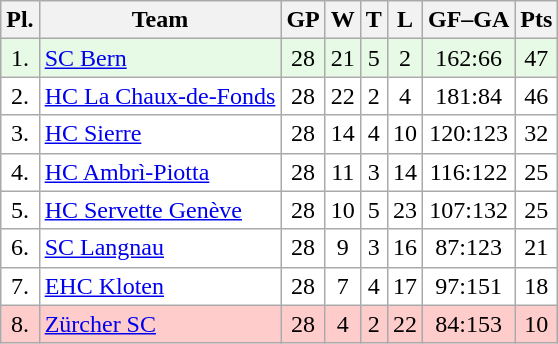<table class="wikitable">
<tr>
<th>Pl.</th>
<th>Team</th>
<th>GP</th>
<th>W</th>
<th>T</th>
<th>L</th>
<th>GF–GA</th>
<th>Pts</th>
</tr>
<tr align="center " bgcolor="#e6fae6">
<td>1.</td>
<td align="left"><a href='#'>SC Bern</a></td>
<td>28</td>
<td>21</td>
<td>5</td>
<td>2</td>
<td>162:66</td>
<td>47</td>
</tr>
<tr align="center "  bgcolor="#FFFFFF">
<td>2.</td>
<td align="left"><a href='#'>HC La Chaux-de-Fonds</a></td>
<td>28</td>
<td>22</td>
<td>2</td>
<td>4</td>
<td>181:84</td>
<td>46</td>
</tr>
<tr align="center "  bgcolor="#FFFFFF">
<td>3.</td>
<td align="left"><a href='#'>HC Sierre</a></td>
<td>28</td>
<td>14</td>
<td>4</td>
<td>10</td>
<td>120:123</td>
<td>32</td>
</tr>
<tr align="center "  bgcolor="#FFFFFF">
<td>4.</td>
<td align="left"><a href='#'>HC Ambrì-Piotta</a></td>
<td>28</td>
<td>11</td>
<td>3</td>
<td>14</td>
<td>116:122</td>
<td>25</td>
</tr>
<tr align="center " bgcolor="#FFFFFF">
<td>5.</td>
<td align="left"><a href='#'>HC Servette Genève</a></td>
<td>28</td>
<td>10</td>
<td>5</td>
<td>23</td>
<td>107:132</td>
<td>25</td>
</tr>
<tr align="center "  bgcolor="#FFFFFF">
<td>6.</td>
<td align="left"><a href='#'>SC Langnau</a></td>
<td>28</td>
<td>9</td>
<td>3</td>
<td>16</td>
<td>87:123</td>
<td>21</td>
</tr>
<tr align="center "  bgcolor="#FFFFFF">
<td>7.</td>
<td align="left"><a href='#'>EHC Kloten</a></td>
<td>28</td>
<td>7</td>
<td>4</td>
<td>17</td>
<td>97:151</td>
<td>18</td>
</tr>
<tr align="center "  bgcolor="#ffcccc">
<td>8.</td>
<td align="left"><a href='#'>Zürcher SC</a></td>
<td>28</td>
<td>4</td>
<td>2</td>
<td>22</td>
<td>84:153</td>
<td>10</td>
</tr>
</table>
